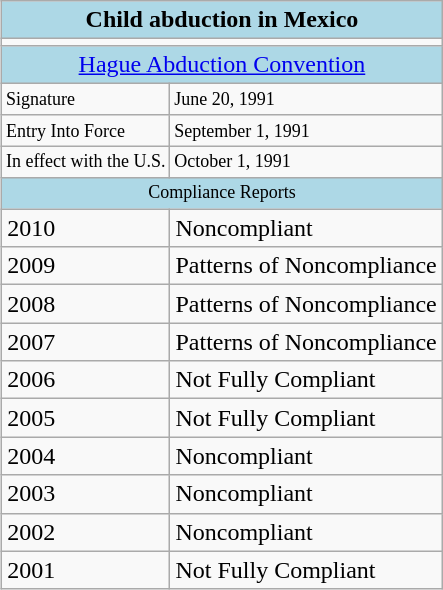<table class="wikitable" style="float: right;">
<tr>
<th colspan="2" style="background:lightblue;width:200px;"><strong>Child abduction in Mexico</strong></th>
</tr>
<tr>
<td colspan="2" style="text-align:center;font-size:7pt"></td>
</tr>
<tr>
<td colspan="2" style="background:lightblue;text-align:center;"><a href='#'>Hague Abduction Convention</a></td>
</tr>
<tr>
<td style="font-size:9pt">Signature</td>
<td style="font-size:9pt">June 20, 1991</td>
</tr>
<tr>
<td style="font-size:9pt">Entry Into Force</td>
<td style="font-size:9pt">September 1, 1991</td>
</tr>
<tr>
<td style="font-size:9pt">In effect with the U.S.</td>
<td style="font-size:9pt">October 1, 1991</td>
</tr>
<tr>
<td colspan="2" style="background:lightblue;text-align:center;font-size:9pt">Compliance Reports</td>
</tr>
<tr>
<td>2010</td>
<td>Noncompliant</td>
</tr>
<tr>
<td>2009</td>
<td>Patterns of Noncompliance</td>
</tr>
<tr>
<td>2008</td>
<td>Patterns of Noncompliance</td>
</tr>
<tr>
<td>2007</td>
<td>Patterns of Noncompliance</td>
</tr>
<tr>
<td>2006</td>
<td>Not Fully Compliant</td>
</tr>
<tr>
<td>2005</td>
<td>Not Fully Compliant</td>
</tr>
<tr>
<td>2004</td>
<td>Noncompliant</td>
</tr>
<tr>
<td>2003</td>
<td>Noncompliant</td>
</tr>
<tr>
<td>2002</td>
<td>Noncompliant</td>
</tr>
<tr>
<td>2001</td>
<td>Not Fully Compliant</td>
</tr>
</table>
